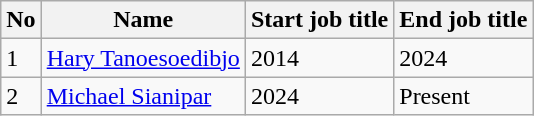<table class="wikitable">
<tr>
<th>No</th>
<th>Name</th>
<th><strong>Start job title</strong></th>
<th>End job title</th>
</tr>
<tr>
<td>1</td>
<td><a href='#'>Hary Tanoesoedibjo</a></td>
<td>2014</td>
<td>2024</td>
</tr>
<tr>
<td>2</td>
<td><a href='#'>Michael Sianipar</a></td>
<td>2024</td>
<td>Present</td>
</tr>
</table>
